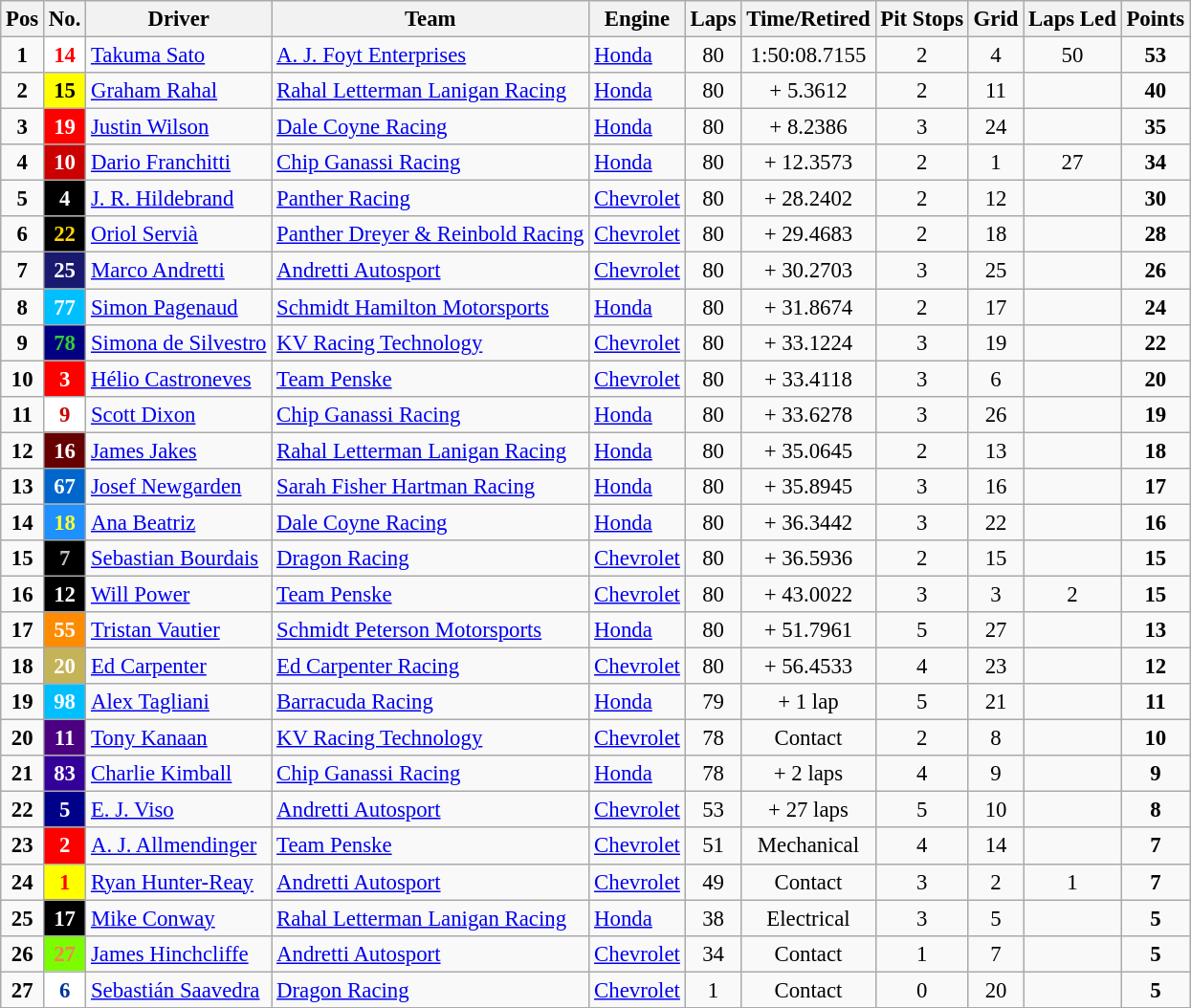<table class="wikitable" " style="font-size:95%">
<tr>
<th>Pos</th>
<th>No.</th>
<th>Driver</th>
<th>Team</th>
<th>Engine</th>
<th>Laps</th>
<th>Time/Retired</th>
<th>Pit Stops</th>
<th>Grid</th>
<th>Laps Led</th>
<th>Points</th>
</tr>
<tr>
<td align="center"><strong>1</strong></td>
<td style="background:white; color:red;" align="center"><strong>14</strong></td>
<td> <a href='#'>Takuma Sato</a></td>
<td><a href='#'>A. J. Foyt Enterprises</a></td>
<td><a href='#'>Honda</a></td>
<td align="center">80</td>
<td align="center">1:50:08.7155</td>
<td align="center">2</td>
<td align="center">4</td>
<td align="center">50</td>
<td align="center"><strong>53</strong></td>
</tr>
<tr>
<td align="center"><strong>2</strong></td>
<td style="background:yellow; color:black;" align="center"><strong>15</strong></td>
<td> <a href='#'>Graham Rahal</a></td>
<td><a href='#'>Rahal Letterman Lanigan Racing</a></td>
<td><a href='#'>Honda</a></td>
<td align="center">80</td>
<td align="center">+ 5.3612</td>
<td align="center">2</td>
<td align="center">11</td>
<td align="center"></td>
<td align="center"><strong>40</strong></td>
</tr>
<tr>
<td align="center"><strong>3</strong></td>
<td style="background:red; color:white;" align="center"><strong>19</strong></td>
<td> <a href='#'>Justin Wilson</a></td>
<td><a href='#'>Dale Coyne Racing</a></td>
<td><a href='#'>Honda</a></td>
<td align="center">80</td>
<td align="center">+ 8.2386</td>
<td align="center">3</td>
<td align="center">24</td>
<td align="center"></td>
<td align="center"><strong>35</strong></td>
</tr>
<tr>
<td align="center"><strong>4</strong></td>
<td style="background:#CC0000; color:white;" align="center"><strong>10</strong></td>
<td> <a href='#'>Dario Franchitti</a></td>
<td><a href='#'>Chip Ganassi Racing</a></td>
<td><a href='#'>Honda</a></td>
<td align="center">80</td>
<td align="center">+ 12.3573</td>
<td align="center">2</td>
<td align="center">1</td>
<td align="center">27</td>
<td align="center"><strong>34</strong></td>
</tr>
<tr>
<td align="center"><strong>5</strong></td>
<td style="background:black; color:white;" align="center"><strong>4</strong></td>
<td> <a href='#'>J. R. Hildebrand</a></td>
<td><a href='#'>Panther Racing</a></td>
<td><a href='#'>Chevrolet</a></td>
<td align="center">80</td>
<td align="center">+ 28.2402</td>
<td align="center">2</td>
<td align="center">12</td>
<td align="center"></td>
<td align="center"><strong>30</strong></td>
</tr>
<tr>
<td align="center"><strong>6</strong></td>
<td style="background:black; color:gold;" align="center"><strong>22</strong></td>
<td> <a href='#'>Oriol Servià</a></td>
<td><a href='#'>Panther Dreyer & Reinbold Racing</a></td>
<td><a href='#'>Chevrolet</a></td>
<td align="center">80</td>
<td align="center">+ 29.4683</td>
<td align="center">2</td>
<td align="center">18</td>
<td align="center"></td>
<td align="center"><strong>28</strong></td>
</tr>
<tr>
<td align="center"><strong>7</strong></td>
<td style="background:midnightblue; color:white;" align="center"><strong>25</strong></td>
<td> <a href='#'>Marco Andretti</a></td>
<td><a href='#'>Andretti Autosport</a></td>
<td><a href='#'>Chevrolet</a></td>
<td align="center">80</td>
<td align="center">+ 30.2703</td>
<td align="center">3</td>
<td align="center">25</td>
<td align="center"></td>
<td align="center"><strong>26</strong></td>
</tr>
<tr>
<td align="center"><strong>8</strong></td>
<td style="background:deepskyblue; color:white;" align="center"><strong>77</strong></td>
<td> <a href='#'>Simon Pagenaud</a></td>
<td><a href='#'>Schmidt Hamilton Motorsports</a></td>
<td><a href='#'>Honda</a></td>
<td align="center">80</td>
<td align="center">+ 31.8674</td>
<td align="center">2</td>
<td align="center">17</td>
<td align="center"></td>
<td align="center"><strong>24</strong></td>
</tr>
<tr>
<td align="center"><strong>9</strong></td>
<td style="background:navy; color:limegreen;" align="center"><strong>78</strong></td>
<td> <a href='#'>Simona de Silvestro</a></td>
<td><a href='#'>KV Racing Technology</a></td>
<td><a href='#'>Chevrolet</a></td>
<td align="center">80</td>
<td align="center">+ 33.1224</td>
<td align="center">3</td>
<td align="center">19</td>
<td align="center"></td>
<td align="center"><strong>22</strong></td>
</tr>
<tr>
<td align="center"><strong>10</strong></td>
<td style="background:red; color:white;" align="center"><strong>3</strong></td>
<td> <a href='#'>Hélio Castroneves</a></td>
<td><a href='#'>Team Penske</a></td>
<td><a href='#'>Chevrolet</a></td>
<td align="center">80</td>
<td align="center">+ 33.4118</td>
<td align="center">3</td>
<td align="center">6</td>
<td align="center"></td>
<td align="center"><strong>20</strong></td>
</tr>
<tr>
<td align="center"><strong>11</strong></td>
<td style="background:white; color:#CC0000;" align="center"><strong>9</strong></td>
<td> <a href='#'>Scott Dixon</a></td>
<td><a href='#'>Chip Ganassi Racing</a></td>
<td><a href='#'>Honda</a></td>
<td align="center">80</td>
<td align="center">+ 33.6278</td>
<td align="center">3</td>
<td align="center">26</td>
<td align="center"></td>
<td align="center"><strong>19</strong></td>
</tr>
<tr>
<td align="center"><strong>12</strong></td>
<td style="background:#660000; color:white;" align="center"><strong>16</strong></td>
<td> <a href='#'>James Jakes</a></td>
<td><a href='#'>Rahal Letterman Lanigan Racing</a></td>
<td><a href='#'>Honda</a></td>
<td align="center">80</td>
<td align="center">+ 35.0645</td>
<td align="center">2</td>
<td align="center">13</td>
<td align="center"></td>
<td align="center"><strong>18</strong></td>
</tr>
<tr>
<td align="center"><strong>13</strong></td>
<td style="background:#0066CC; color:white;" align="center"><strong>67</strong></td>
<td> <a href='#'>Josef Newgarden</a></td>
<td><a href='#'>Sarah Fisher Hartman Racing</a></td>
<td><a href='#'>Honda</a></td>
<td align="center">80</td>
<td align="center">+ 35.8945</td>
<td align="center">3</td>
<td align="center">16</td>
<td align="center"></td>
<td align="center"><strong>17</strong></td>
</tr>
<tr>
<td align="center"><strong>14</strong></td>
<td style="background:dodgerblue; color:#FFFF33;" align="center"><strong>18</strong></td>
<td> <a href='#'>Ana Beatriz</a></td>
<td><a href='#'>Dale Coyne Racing</a></td>
<td><a href='#'>Honda</a></td>
<td align="center">80</td>
<td align="center">+ 36.3442</td>
<td align="center">3</td>
<td align="center">22</td>
<td align="center"></td>
<td align="center"><strong>16</strong></td>
</tr>
<tr>
<td align="center"><strong>15</strong></td>
<td style="background:black; color:silver;" align="center"><strong>7</strong></td>
<td> <a href='#'>Sebastian Bourdais</a></td>
<td><a href='#'>Dragon Racing</a></td>
<td><a href='#'>Chevrolet</a></td>
<td align="center">80</td>
<td align="center">+ 36.5936</td>
<td align="center">2</td>
<td align="center">15</td>
<td align="center"></td>
<td align="center"><strong>15</strong></td>
</tr>
<tr>
<td align="center"><strong>16</strong></td>
<td style="background:black; color:white;" align="center"><strong>12</strong></td>
<td> <a href='#'>Will Power</a></td>
<td><a href='#'>Team Penske</a></td>
<td><a href='#'>Chevrolet</a></td>
<td align="center">80</td>
<td align="center">+ 43.0022</td>
<td align="center">3</td>
<td align="center">3</td>
<td align="center">2</td>
<td align="center"><strong>15</strong></td>
</tr>
<tr>
<td align="center"><strong>17</strong></td>
<td style="background:darkorange; color:white;" align="center"><strong>55</strong></td>
<td> <a href='#'>Tristan Vautier</a></td>
<td><a href='#'>Schmidt Peterson Motorsports</a></td>
<td><a href='#'>Honda</a></td>
<td align="center">80</td>
<td align="center">+ 51.7961</td>
<td align="center">5</td>
<td align="center">27</td>
<td align="center"></td>
<td align="center"><strong>13</strong></td>
</tr>
<tr>
<td align="center"><strong>18</strong></td>
<td style="background:#C5B358; color:white;" align="center"><strong>20</strong></td>
<td> <a href='#'>Ed Carpenter</a></td>
<td><a href='#'>Ed Carpenter Racing</a></td>
<td><a href='#'>Chevrolet</a></td>
<td align="center">80</td>
<td align="center">+ 56.4533</td>
<td align="center">4</td>
<td align="center">23</td>
<td align="center"></td>
<td align="center"><strong>12</strong></td>
</tr>
<tr>
<td align="center"><strong>19</strong></td>
<td style="background:deepskyblue; color:white;" align="center"><strong>98</strong></td>
<td> <a href='#'>Alex Tagliani</a></td>
<td><a href='#'>Barracuda Racing</a></td>
<td><a href='#'>Honda</a></td>
<td align="center">79</td>
<td align="center">+ 1 lap</td>
<td align="center">5</td>
<td align="center">21</td>
<td align="center"></td>
<td align="center"><strong>11</strong></td>
</tr>
<tr>
<td align="center"><strong>20</strong></td>
<td style="background:indigo; color:white;" align="center"><strong>11</strong></td>
<td> <a href='#'>Tony Kanaan</a></td>
<td><a href='#'>KV Racing Technology</a></td>
<td><a href='#'>Chevrolet</a></td>
<td align="center">78</td>
<td align="center">Contact</td>
<td align="center">2</td>
<td align="center">8</td>
<td align="center"></td>
<td align="center"><strong>10</strong></td>
</tr>
<tr>
<td align="center"><strong>21</strong></td>
<td style="background:#330099; color:white;" align="center"><strong>83</strong></td>
<td> <a href='#'>Charlie Kimball</a></td>
<td><a href='#'>Chip Ganassi Racing</a></td>
<td><a href='#'>Honda</a></td>
<td align="center">78</td>
<td align="center">+ 2 laps</td>
<td align="center">4</td>
<td align="center">9</td>
<td align="center"></td>
<td align="center"><strong>9</strong></td>
</tr>
<tr>
<td align="center"><strong>22</strong></td>
<td style="background:darkblue; color:white;" align="center"><strong>5</strong></td>
<td> <a href='#'>E. J. Viso</a></td>
<td><a href='#'>Andretti Autosport</a></td>
<td><a href='#'>Chevrolet</a></td>
<td align="center">53</td>
<td align="center">+ 27 laps</td>
<td align="center">5</td>
<td align="center">10</td>
<td align="center"></td>
<td align="center"><strong>8</strong></td>
</tr>
<tr>
<td align="center"><strong>23</strong></td>
<td style="background:red; color:white;" align="center"><strong>2</strong></td>
<td> <a href='#'>A. J. Allmendinger</a></td>
<td><a href='#'>Team Penske</a></td>
<td><a href='#'>Chevrolet</a></td>
<td align="center">51</td>
<td align="center">Mechanical</td>
<td align="center">4</td>
<td align="center">14</td>
<td align="center"></td>
<td align="center"><strong>7</strong></td>
</tr>
<tr>
<td align="center"><strong>24</strong></td>
<td style="background:yellow; color:red;" align="center"><strong>1</strong></td>
<td> <a href='#'>Ryan Hunter-Reay</a></td>
<td><a href='#'>Andretti Autosport</a></td>
<td><a href='#'>Chevrolet</a></td>
<td align="center">49</td>
<td align="center">Contact</td>
<td align="center">3</td>
<td align="center">2</td>
<td align="center">1</td>
<td align="center"><strong>7</strong></td>
</tr>
<tr>
<td align="center"><strong>25</strong></td>
<td style="background:black; color:white;" align="center"><strong>17</strong></td>
<td> <a href='#'>Mike Conway</a></td>
<td><a href='#'>Rahal Letterman Lanigan Racing</a></td>
<td><a href='#'>Honda</a></td>
<td align="center">38</td>
<td align="center">Electrical</td>
<td align="center">3</td>
<td align="center">5</td>
<td align="center"></td>
<td align="center"><strong>5</strong></td>
</tr>
<tr>
<td align="center"><strong>26</strong></td>
<td style="background:lawngreen; color:coral;" align="center"><strong>27</strong></td>
<td> <a href='#'>James Hinchcliffe</a></td>
<td><a href='#'>Andretti Autosport</a></td>
<td><a href='#'>Chevrolet</a></td>
<td align="center">34</td>
<td align="center">Contact</td>
<td align="center">1</td>
<td align="center">7</td>
<td align="center"></td>
<td align="center"><strong>5</strong></td>
</tr>
<tr>
<td align="center"><strong>27</strong></td>
<td style="background:white; color:#003399;" align="center"><strong>6</strong></td>
<td> <a href='#'>Sebastián Saavedra</a></td>
<td><a href='#'>Dragon Racing</a></td>
<td><a href='#'>Chevrolet</a></td>
<td align="center">1</td>
<td align="center">Contact</td>
<td align="center">0</td>
<td align="center">20</td>
<td align="center"></td>
<td align="center"><strong>5</strong></td>
</tr>
<tr>
</tr>
</table>
